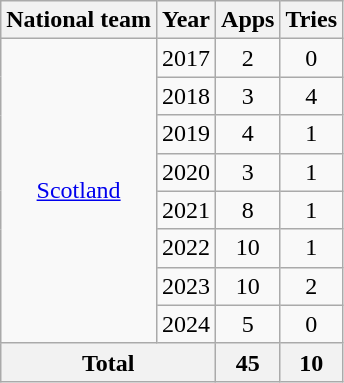<table class=wikitable style="text-align:center">
<tr>
<th>National team</th>
<th>Year</th>
<th>Apps</th>
<th>Tries</th>
</tr>
<tr>
<td rowspan="8"><a href='#'>Scotland</a></td>
<td>2017</td>
<td>2</td>
<td>0</td>
</tr>
<tr>
<td>2018</td>
<td>3</td>
<td>4</td>
</tr>
<tr>
<td>2019</td>
<td>4</td>
<td>1</td>
</tr>
<tr>
<td>2020</td>
<td>3</td>
<td>1</td>
</tr>
<tr>
<td>2021</td>
<td>8</td>
<td>1</td>
</tr>
<tr>
<td>2022</td>
<td>10</td>
<td>1</td>
</tr>
<tr>
<td>2023</td>
<td>10</td>
<td>2</td>
</tr>
<tr>
<td>2024</td>
<td>5</td>
<td>0</td>
</tr>
<tr>
<th colspan="2">Total</th>
<th>45</th>
<th>10</th>
</tr>
</table>
